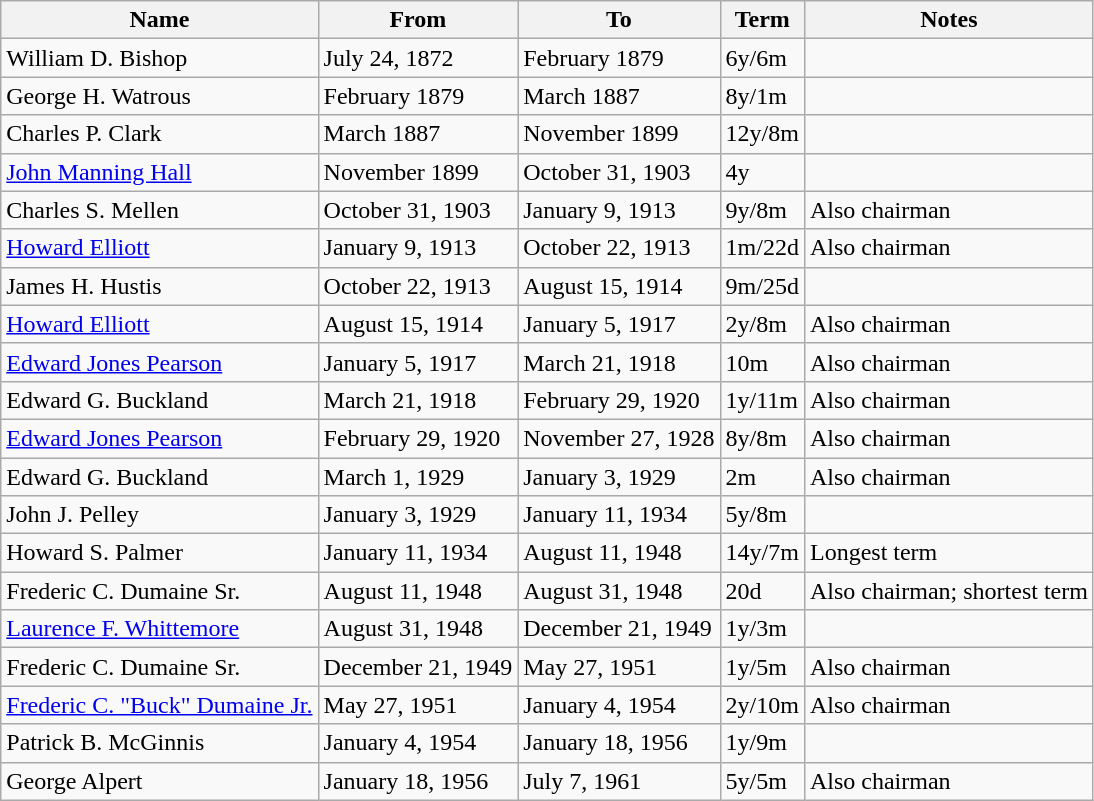<table class="wikitable">
<tr>
<th>Name</th>
<th>From</th>
<th>To</th>
<th>Term</th>
<th>Notes</th>
</tr>
<tr>
<td>William D. Bishop</td>
<td>July 24, 1872</td>
<td>February 1879</td>
<td>6y/6m</td>
<td></td>
</tr>
<tr>
<td>George H. Watrous</td>
<td>February 1879</td>
<td>March 1887</td>
<td>8y/1m</td>
<td></td>
</tr>
<tr>
<td>Charles P. Clark</td>
<td>March 1887</td>
<td>November 1899</td>
<td>12y/8m</td>
<td></td>
</tr>
<tr>
<td><a href='#'>John Manning Hall</a></td>
<td>November 1899</td>
<td>October 31, 1903</td>
<td>4y</td>
<td></td>
</tr>
<tr>
<td>Charles S. Mellen</td>
<td>October 31, 1903</td>
<td>January 9, 1913</td>
<td>9y/8m</td>
<td>Also chairman</td>
</tr>
<tr>
<td><a href='#'>Howard Elliott</a></td>
<td>January 9, 1913</td>
<td>October 22, 1913</td>
<td>1m/22d</td>
<td>Also chairman</td>
</tr>
<tr>
<td>James H. Hustis</td>
<td>October 22, 1913</td>
<td>August 15, 1914</td>
<td>9m/25d</td>
<td></td>
</tr>
<tr>
<td><a href='#'>Howard Elliott</a></td>
<td>August 15, 1914</td>
<td>January 5, 1917</td>
<td>2y/8m</td>
<td>Also chairman</td>
</tr>
<tr>
<td><a href='#'>Edward Jones Pearson</a></td>
<td>January 5, 1917</td>
<td>March 21, 1918</td>
<td>10m</td>
<td>Also chairman</td>
</tr>
<tr>
<td>Edward G. Buckland</td>
<td>March 21, 1918</td>
<td>February 29, 1920</td>
<td>1y/11m</td>
<td>Also chairman</td>
</tr>
<tr>
<td><a href='#'>Edward Jones Pearson</a></td>
<td>February 29, 1920</td>
<td>November 27, 1928</td>
<td>8y/8m</td>
<td>Also chairman</td>
</tr>
<tr>
<td>Edward G. Buckland</td>
<td>March 1, 1929</td>
<td>January 3, 1929</td>
<td>2m</td>
<td>Also chairman</td>
</tr>
<tr>
<td>John J. Pelley</td>
<td>January 3, 1929</td>
<td>January 11, 1934</td>
<td>5y/8m</td>
<td></td>
</tr>
<tr>
<td>Howard S. Palmer</td>
<td>January 11, 1934</td>
<td>August 11, 1948</td>
<td>14y/7m</td>
<td>Longest term</td>
</tr>
<tr>
<td>Frederic C. Dumaine Sr.</td>
<td>August 11, 1948</td>
<td>August 31, 1948</td>
<td>20d</td>
<td>Also chairman; shortest term</td>
</tr>
<tr>
<td><a href='#'>Laurence F. Whittemore</a></td>
<td>August 31, 1948</td>
<td>December 21, 1949</td>
<td>1y/3m</td>
<td></td>
</tr>
<tr>
<td>Frederic C. Dumaine Sr.</td>
<td>December 21, 1949</td>
<td>May 27, 1951</td>
<td>1y/5m</td>
<td>Also chairman</td>
</tr>
<tr>
<td><a href='#'>Frederic C. "Buck" Dumaine Jr.</a></td>
<td>May 27, 1951</td>
<td>January 4, 1954</td>
<td>2y/10m</td>
<td>Also chairman</td>
</tr>
<tr>
<td>Patrick B. McGinnis</td>
<td>January 4, 1954</td>
<td>January 18, 1956</td>
<td>1y/9m</td>
<td></td>
</tr>
<tr>
<td>George Alpert</td>
<td>January 18, 1956</td>
<td>July 7, 1961</td>
<td>5y/5m</td>
<td>Also chairman</td>
</tr>
</table>
